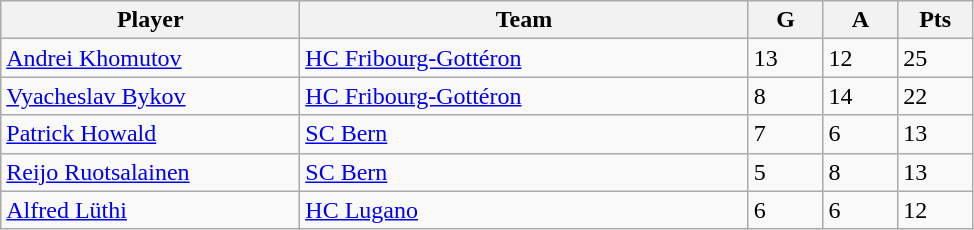<table class="wikitable">
<tr>
<th bgcolor="#DDDDFF" width="20%">Player</th>
<th bgcolor="#DDDDFF" width="30%">Team</th>
<th bgcolor="#DDDDFF" width="5%">G</th>
<th bgcolor="#DDDDFF" width="5%">A</th>
<th bgcolor="#DDDDFF" width="5%">Pts</th>
</tr>
<tr>
<td><a href='#'>Andrei Khomutov</a></td>
<td><a href='#'>HC Fribourg-Gottéron</a></td>
<td>13</td>
<td>12</td>
<td>25</td>
</tr>
<tr>
<td><a href='#'>Vyacheslav Bykov</a></td>
<td><a href='#'>HC Fribourg-Gottéron</a></td>
<td>8</td>
<td>14</td>
<td>22</td>
</tr>
<tr>
<td><a href='#'>Patrick Howald</a></td>
<td><a href='#'>SC Bern</a></td>
<td>7</td>
<td>6</td>
<td>13</td>
</tr>
<tr>
<td><a href='#'>Reijo Ruotsalainen</a></td>
<td><a href='#'>SC Bern</a></td>
<td>5</td>
<td>8</td>
<td>13</td>
</tr>
<tr>
<td><a href='#'>Alfred Lüthi</a></td>
<td><a href='#'>HC Lugano</a></td>
<td>6</td>
<td>6</td>
<td>12</td>
</tr>
</table>
